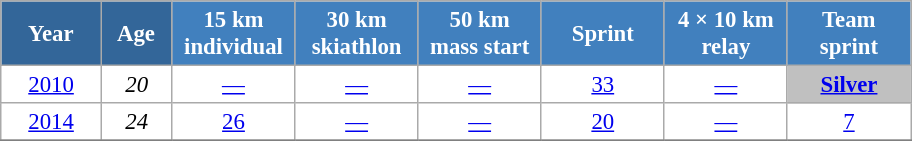<table class="wikitable" style="font-size:95%; text-align:center; border:grey solid 1px; border-collapse:collapse; background:#ffffff;">
<tr>
<th style="background-color:#369; color:white; width:60px;"> Year </th>
<th style="background-color:#369; color:white; width:40px;"> Age </th>
<th style="background-color:#4180be; color:white; width:75px;"> 15 km <br> individual </th>
<th style="background-color:#4180be; color:white; width:75px;"> 30 km <br> skiathlon </th>
<th style="background-color:#4180be; color:white; width:75px;"> 50 km <br> mass start </th>
<th style="background-color:#4180be; color:white; width:75px;"> Sprint </th>
<th style="background-color:#4180be; color:white; width:75px;"> 4 × 10 km <br> relay </th>
<th style="background-color:#4180be; color:white; width:75px;"> Team <br> sprint </th>
</tr>
<tr>
<td><a href='#'>2010</a></td>
<td><em>20</em></td>
<td><a href='#'>—</a></td>
<td><a href='#'>—</a></td>
<td><a href='#'>—</a></td>
<td><a href='#'>33</a></td>
<td><a href='#'>—</a></td>
<td style="background:silver;"><a href='#'><strong>Silver</strong></a></td>
</tr>
<tr>
<td><a href='#'>2014</a></td>
<td><em>24</em></td>
<td><a href='#'>26</a></td>
<td><a href='#'>—</a></td>
<td><a href='#'>—</a></td>
<td><a href='#'>20</a></td>
<td><a href='#'>—</a></td>
<td><a href='#'>7</a></td>
</tr>
<tr>
</tr>
</table>
